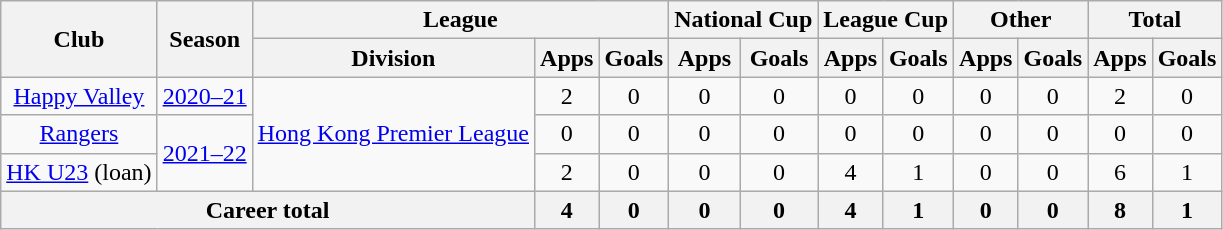<table class="wikitable" style="text-align: center">
<tr>
<th rowspan="2">Club</th>
<th rowspan="2">Season</th>
<th colspan="3">League</th>
<th colspan="2">National Cup</th>
<th colspan="2">League Cup</th>
<th colspan="2">Other</th>
<th colspan="2">Total</th>
</tr>
<tr>
<th>Division</th>
<th>Apps</th>
<th>Goals</th>
<th>Apps</th>
<th>Goals</th>
<th>Apps</th>
<th>Goals</th>
<th>Apps</th>
<th>Goals</th>
<th>Apps</th>
<th>Goals</th>
</tr>
<tr>
<td><a href='#'>Happy Valley</a></td>
<td><a href='#'>2020–21</a></td>
<td rowspan="3"><a href='#'>Hong Kong Premier League</a></td>
<td>2</td>
<td>0</td>
<td>0</td>
<td>0</td>
<td>0</td>
<td>0</td>
<td>0</td>
<td>0</td>
<td>2</td>
<td>0</td>
</tr>
<tr>
<td><a href='#'>Rangers</a></td>
<td rowspan="2"><a href='#'>2021–22</a></td>
<td>0</td>
<td>0</td>
<td>0</td>
<td>0</td>
<td>0</td>
<td>0</td>
<td>0</td>
<td>0</td>
<td>0</td>
<td>0</td>
</tr>
<tr>
<td><a href='#'>HK U23</a> (loan)</td>
<td>2</td>
<td>0</td>
<td>0</td>
<td>0</td>
<td>4</td>
<td>1</td>
<td>0</td>
<td>0</td>
<td>6</td>
<td>1</td>
</tr>
<tr>
<th colspan=3>Career total</th>
<th>4</th>
<th>0</th>
<th>0</th>
<th>0</th>
<th>4</th>
<th>1</th>
<th>0</th>
<th>0</th>
<th>8</th>
<th>1</th>
</tr>
</table>
